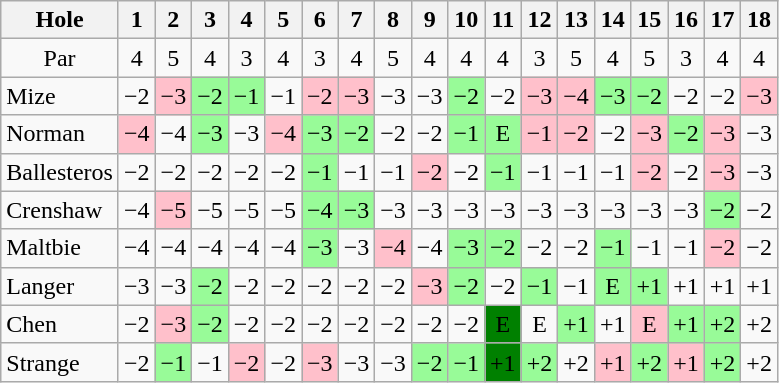<table class="wikitable" style="text-align:center">
<tr>
<th>Hole</th>
<th> 1 </th>
<th> 2 </th>
<th> 3 </th>
<th> 4 </th>
<th> 5 </th>
<th> 6 </th>
<th> 7 </th>
<th> 8 </th>
<th> 9 </th>
<th>10</th>
<th>11</th>
<th>12</th>
<th>13</th>
<th>14</th>
<th>15</th>
<th>16</th>
<th>17</th>
<th>18</th>
</tr>
<tr>
<td>Par</td>
<td>4</td>
<td>5</td>
<td>4</td>
<td>3</td>
<td>4</td>
<td>3</td>
<td>4</td>
<td>5</td>
<td>4</td>
<td>4</td>
<td>4</td>
<td>3</td>
<td>5</td>
<td>4</td>
<td>5</td>
<td>3</td>
<td>4</td>
<td>4</td>
</tr>
<tr>
<td align=left> Mize</td>
<td>−2</td>
<td style="background: Pink;">−3</td>
<td style="background: PaleGreen;">−2</td>
<td style="background: PaleGreen;">−1</td>
<td>−1</td>
<td style="background: Pink;">−2</td>
<td style="background: Pink;">−3</td>
<td>−3</td>
<td>−3</td>
<td style="background: PaleGreen;">−2</td>
<td>−2</td>
<td style="background: Pink;">−3</td>
<td style="background: Pink;">−4</td>
<td style="background: PaleGreen;">−3</td>
<td style="background: PaleGreen;">−2</td>
<td>−2</td>
<td>−2</td>
<td style="background: Pink;">−3</td>
</tr>
<tr>
<td align=left> Norman</td>
<td style="background: Pink;">−4</td>
<td>−4</td>
<td style="background: PaleGreen;">−3</td>
<td>−3</td>
<td style="background: Pink;">−4</td>
<td style="background: PaleGreen;">−3</td>
<td style="background: PaleGreen;">−2</td>
<td>−2</td>
<td>−2</td>
<td style="background: PaleGreen;">−1</td>
<td style="background: PaleGreen;">E</td>
<td style="background: Pink;">−1</td>
<td style="background: Pink;">−2</td>
<td>−2</td>
<td style="background: Pink;">−3</td>
<td style="background: PaleGreen;">−2</td>
<td style="background: Pink;">−3</td>
<td>−3</td>
</tr>
<tr>
<td align=left> Ballesteros</td>
<td>−2</td>
<td>−2</td>
<td>−2</td>
<td>−2</td>
<td>−2</td>
<td style="background: PaleGreen;">−1</td>
<td>−1</td>
<td>−1</td>
<td style="background: Pink;">−2</td>
<td>−2</td>
<td style="background: PaleGreen;">−1</td>
<td>−1</td>
<td>−1</td>
<td>−1</td>
<td style="background: Pink;">−2</td>
<td>−2</td>
<td style="background: Pink;">−3</td>
<td>−3</td>
</tr>
<tr>
<td align=left> Crenshaw</td>
<td>−4</td>
<td style="background: Pink;">−5</td>
<td>−5</td>
<td>−5</td>
<td>−5</td>
<td style="background: PaleGreen;">−4</td>
<td style="background: PaleGreen;">−3</td>
<td>−3</td>
<td>−3</td>
<td>−3</td>
<td>−3</td>
<td>−3</td>
<td>−3</td>
<td>−3</td>
<td>−3</td>
<td>−3</td>
<td style="background: PaleGreen;">−2</td>
<td>−2</td>
</tr>
<tr>
<td align=left> Maltbie</td>
<td>−4</td>
<td>−4</td>
<td>−4</td>
<td>−4</td>
<td>−4</td>
<td style="background: PaleGreen;">−3</td>
<td>−3</td>
<td style="background: Pink;">−4</td>
<td>−4</td>
<td style="background: PaleGreen;">−3</td>
<td style="background: PaleGreen;">−2</td>
<td>−2</td>
<td>−2</td>
<td style="background: PaleGreen;">−1</td>
<td>−1</td>
<td>−1</td>
<td style="background: Pink;">−2</td>
<td>−2</td>
</tr>
<tr>
<td align=left> Langer</td>
<td>−3</td>
<td>−3</td>
<td style="background: PaleGreen;">−2</td>
<td>−2</td>
<td>−2</td>
<td>−2</td>
<td>−2</td>
<td>−2</td>
<td style="background: Pink;">−3</td>
<td style="background: PaleGreen;">−2</td>
<td>−2</td>
<td style="background: PaleGreen;">−1</td>
<td>−1</td>
<td style="background: PaleGreen;">E</td>
<td style="background: PaleGreen;">+1</td>
<td>+1</td>
<td>+1</td>
<td>+1</td>
</tr>
<tr>
<td align=left> Chen</td>
<td>−2</td>
<td style="background: Pink;">−3</td>
<td style="background: PaleGreen;">−2</td>
<td>−2</td>
<td>−2</td>
<td>−2</td>
<td>−2</td>
<td>−2</td>
<td>−2</td>
<td>−2</td>
<td style="background: Green;">E</td>
<td>E</td>
<td style="background: PaleGreen;">+1</td>
<td>+1</td>
<td style="background: Pink;">E</td>
<td style="background: PaleGreen;">+1</td>
<td style="background: PaleGreen;">+2</td>
<td>+2</td>
</tr>
<tr>
<td align=left> Strange</td>
<td>−2</td>
<td style="background: PaleGreen;">−1</td>
<td>−1</td>
<td style="background: Pink;">−2</td>
<td>−2</td>
<td style="background: Pink;">−3</td>
<td>−3</td>
<td>−3</td>
<td style="background: PaleGreen;">−2</td>
<td style="background: PaleGreen;">−1</td>
<td style="background: Green;">+1</td>
<td style="background: PaleGreen;">+2</td>
<td>+2</td>
<td style="background: Pink;">+1</td>
<td style="background: PaleGreen;">+2</td>
<td style="background: Pink;">+1</td>
<td style="background: PaleGreen;">+2</td>
<td>+2</td>
</tr>
</table>
